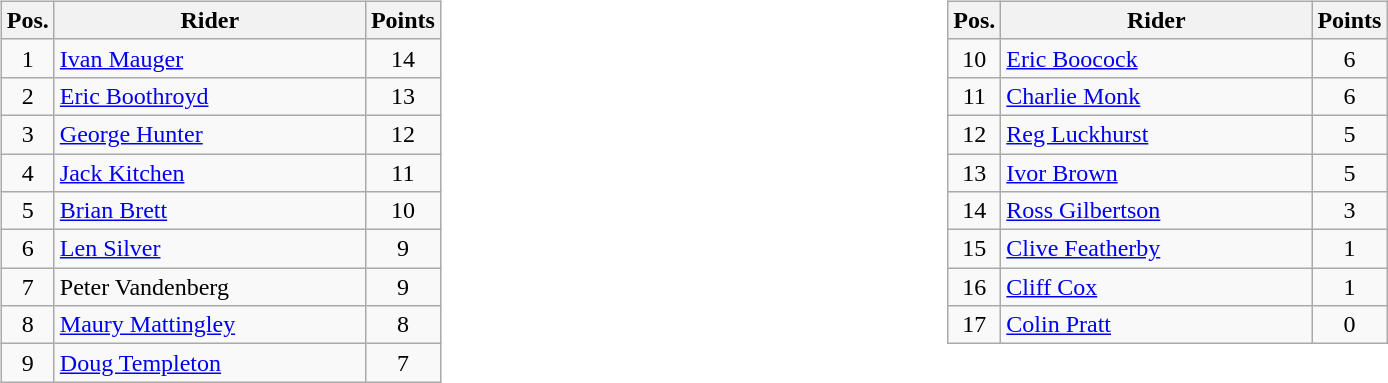<table width=100%>
<tr>
<td width=50% valign=top><br><table class="wikitable" style="text-align:center;">
<tr>
<th width=25px>Pos.</th>
<th width=200px>Rider</th>
<th width=40px>Points</th>
</tr>
<tr align=center >
<td>1</td>
<td align=left><a href='#'>Ivan Mauger</a></td>
<td>14</td>
</tr>
<tr align=center >
<td>2</td>
<td align=left><a href='#'>Eric Boothroyd</a></td>
<td>13</td>
</tr>
<tr align=center >
<td>3</td>
<td align=left><a href='#'>George Hunter</a></td>
<td>12</td>
</tr>
<tr align=center >
<td>4</td>
<td align=left><a href='#'>Jack Kitchen</a></td>
<td>11</td>
</tr>
<tr align=center >
<td>5</td>
<td align=left><a href='#'>Brian Brett</a></td>
<td>10</td>
</tr>
<tr align=center >
<td>6</td>
<td align=left><a href='#'>Len Silver</a></td>
<td>9</td>
</tr>
<tr align=center  >
<td>7</td>
<td align=left>Peter Vandenberg</td>
<td>9</td>
</tr>
<tr align=center  >
<td>8</td>
<td align=left><a href='#'>Maury Mattingley</a></td>
<td>8</td>
</tr>
<tr align=center >
<td>9</td>
<td align=left><a href='#'>Doug Templeton</a></td>
<td>7</td>
</tr>
</table>
</td>
<td width=50% valign=top><br><table class="wikitable" style="text-align:center;">
<tr>
<th width=25px>Pos.</th>
<th width=200px>Rider</th>
<th width=40px>Points</th>
</tr>
<tr align=center>
<td>10</td>
<td align=left><a href='#'>Eric Boocock</a></td>
<td>6</td>
</tr>
<tr align=center>
<td>11</td>
<td align=left><a href='#'>Charlie Monk</a></td>
<td>6</td>
</tr>
<tr align=center>
<td>12</td>
<td align=left><a href='#'>Reg Luckhurst</a></td>
<td>5</td>
</tr>
<tr align=center>
<td>13</td>
<td align=left><a href='#'>Ivor Brown</a></td>
<td>5</td>
</tr>
<tr align=center>
<td>14</td>
<td align=left><a href='#'>Ross Gilbertson</a></td>
<td>3</td>
</tr>
<tr align=center>
<td>15</td>
<td align=left><a href='#'>Clive Featherby</a></td>
<td>1</td>
</tr>
<tr align=center>
<td>16</td>
<td align=left><a href='#'>Cliff Cox</a></td>
<td>1</td>
</tr>
<tr align=center>
<td>17</td>
<td align=left><a href='#'>Colin Pratt</a></td>
<td>0</td>
</tr>
</table>
</td>
</tr>
</table>
